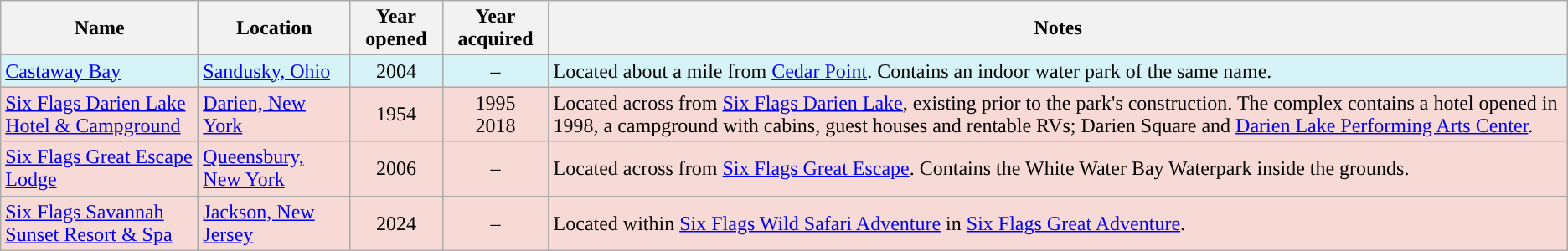<table class="wikitable sortable">
<tr>
<th style="width:150px;">Name</th>
<th>Location</th>
<th>Year opened</th>
<th>Year acquired</th>
<th>Notes</th>
</tr>
<tr>
<td style="background:#d6f4f7;"><a href='#'>Castaway Bay</a></td>
<td style="background:#d6f4f7;"><a href='#'>Sandusky, Ohio</a></td>
<td style="background:#d6f4f7;text-align:center">2004</td>
<td style="background:#d6f4f7;text-align:center">–</td>
<td style="background:#d6f4f7;">Located about a mile from <a href='#'>Cedar Point</a>. Contains an indoor water park of the same name.</td>
</tr>
<tr>
<td style="background:#f7d9d6;"><a href='#'>Six Flags Darien Lake Hotel & Campground</a></td>
<td style="background:#f7d9d6;"><a href='#'>Darien, New York</a></td>
<td style="background:#f7d9d6;text-align:center">1954</td>
<td style="background:#f7d9d6;text-align:center">1995<br>2018</td>
<td style="background:#f7d9d6;">Located across from <a href='#'>Six Flags Darien Lake</a>, existing prior to the park's construction. The complex contains a hotel opened in 1998, a campground with cabins, guest houses and rentable RVs; Darien Square and <a href='#'>Darien Lake Performing Arts Center</a>.</td>
</tr>
<tr>
<td style="background:#f7d9d6;"><a href='#'>Six Flags Great Escape Lodge</a></td>
<td style="background:#f7d9d6;"><a href='#'>Queensbury, New York</a></td>
<td style="background:#f7d9d6;text-align:center">2006</td>
<td style="background:#f7d9d6;text-align:center">–</td>
<td style="background:#f7d9d6;">Located across from <a href='#'>Six Flags Great Escape</a>. Contains the White Water Bay Waterpark inside the grounds.</td>
</tr>
<tr>
<td style="background:#f7d9d6;"><a href='#'>Six Flags Savannah Sunset Resort & Spa</a></td>
<td style="background:#f7d9d6;"><a href='#'>Jackson, New Jersey</a></td>
<td style="background:#f7d9d6;text-align:center">2024</td>
<td style="background:#f7d9d6;text-align:center">–</td>
<td style="background:#f7d9d6;">Located within <a href='#'>Six Flags Wild Safari Adventure</a> in <a href='#'>Six Flags Great Adventure</a>.</td>
</tr>
</table>
